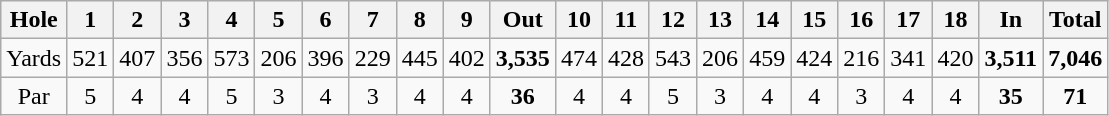<table class="wikitable" style="text-align:center">
<tr>
<th align="left">Hole</th>
<th>1</th>
<th>2</th>
<th>3</th>
<th>4</th>
<th>5</th>
<th>6</th>
<th>7</th>
<th>8</th>
<th>9</th>
<th>Out</th>
<th>10</th>
<th>11</th>
<th>12</th>
<th>13</th>
<th>14</th>
<th>15</th>
<th>16</th>
<th>17</th>
<th>18</th>
<th>In</th>
<th>Total</th>
</tr>
<tr>
<td align="center">Yards</td>
<td>521</td>
<td>407</td>
<td>356</td>
<td>573</td>
<td>206</td>
<td>396</td>
<td>229</td>
<td>445</td>
<td>402</td>
<td><strong>3,535</strong></td>
<td>474</td>
<td>428</td>
<td>543</td>
<td>206</td>
<td>459</td>
<td>424</td>
<td>216</td>
<td>341</td>
<td>420</td>
<td><strong>3,511</strong></td>
<td><strong>7,046</strong></td>
</tr>
<tr>
<td align="center">Par</td>
<td>5</td>
<td>4</td>
<td>4</td>
<td>5</td>
<td>3</td>
<td>4</td>
<td>3</td>
<td>4</td>
<td>4</td>
<td><strong>36</strong></td>
<td>4</td>
<td>4</td>
<td>5</td>
<td>3</td>
<td>4</td>
<td>4</td>
<td>3</td>
<td>4</td>
<td>4</td>
<td><strong>35</strong></td>
<td><strong>71</strong></td>
</tr>
</table>
